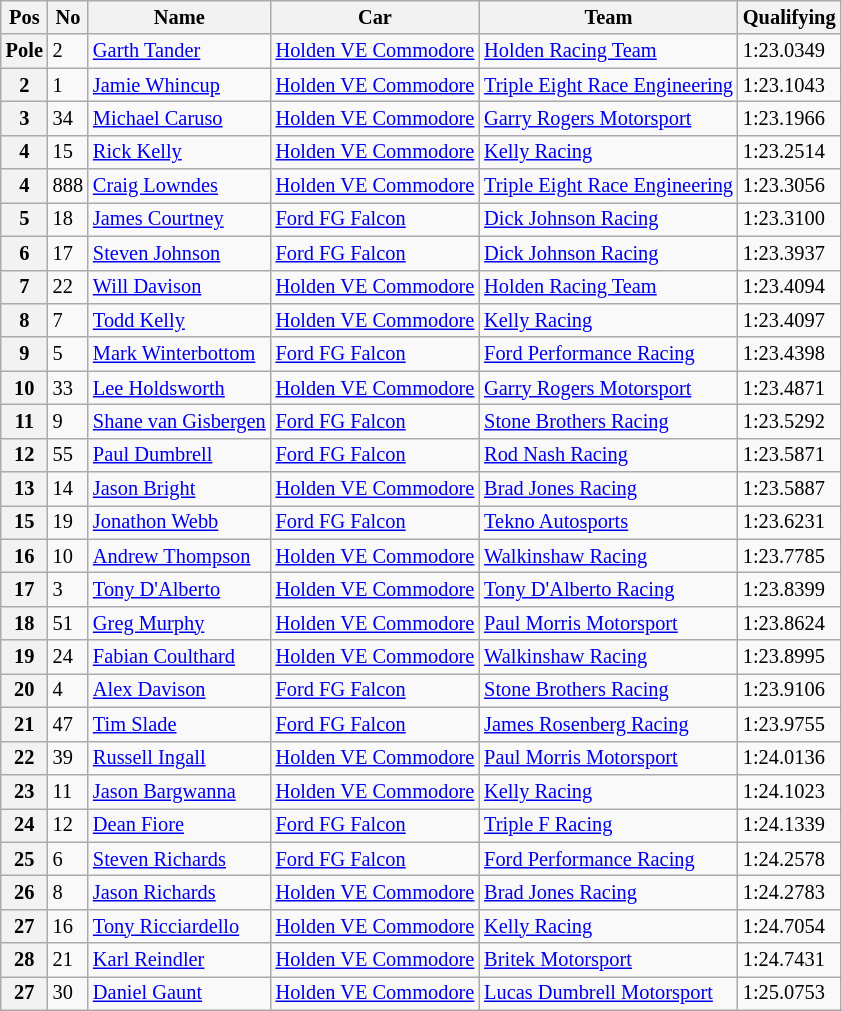<table class="wikitable" style="font-size: 85%;">
<tr>
<th>Pos</th>
<th>No</th>
<th>Name</th>
<th>Car</th>
<th>Team</th>
<th>Qualifying</th>
</tr>
<tr>
<th>Pole</th>
<td>2</td>
<td> <a href='#'>Garth Tander</a></td>
<td><a href='#'>Holden VE Commodore</a></td>
<td><a href='#'>Holden Racing Team</a></td>
<td>1:23.0349</td>
</tr>
<tr>
<th>2</th>
<td>1</td>
<td> <a href='#'>Jamie Whincup</a></td>
<td><a href='#'>Holden VE Commodore</a></td>
<td><a href='#'>Triple Eight Race Engineering</a></td>
<td>1:23.1043</td>
</tr>
<tr>
<th>3</th>
<td>34</td>
<td> <a href='#'>Michael Caruso</a></td>
<td><a href='#'>Holden VE Commodore</a></td>
<td><a href='#'>Garry Rogers Motorsport</a></td>
<td>1:23.1966</td>
</tr>
<tr>
<th>4</th>
<td>15</td>
<td> <a href='#'>Rick Kelly</a></td>
<td><a href='#'>Holden VE Commodore</a></td>
<td><a href='#'>Kelly Racing</a></td>
<td>1:23.2514</td>
</tr>
<tr>
<th>4</th>
<td>888</td>
<td> <a href='#'>Craig Lowndes</a></td>
<td><a href='#'>Holden VE Commodore</a></td>
<td><a href='#'>Triple Eight Race Engineering</a></td>
<td>1:23.3056</td>
</tr>
<tr>
<th>5</th>
<td>18</td>
<td> <a href='#'>James Courtney</a></td>
<td><a href='#'>Ford FG Falcon</a></td>
<td><a href='#'>Dick Johnson Racing</a></td>
<td>1:23.3100</td>
</tr>
<tr>
<th>6</th>
<td>17</td>
<td> <a href='#'>Steven Johnson</a></td>
<td><a href='#'>Ford FG Falcon</a></td>
<td><a href='#'>Dick Johnson Racing</a></td>
<td>1:23.3937</td>
</tr>
<tr>
<th>7</th>
<td>22</td>
<td> <a href='#'>Will Davison</a></td>
<td><a href='#'>Holden VE Commodore</a></td>
<td><a href='#'>Holden Racing Team</a></td>
<td>1:23.4094</td>
</tr>
<tr>
<th>8</th>
<td>7</td>
<td> <a href='#'>Todd Kelly</a></td>
<td><a href='#'>Holden VE Commodore</a></td>
<td><a href='#'>Kelly Racing</a></td>
<td>1:23.4097</td>
</tr>
<tr>
<th>9</th>
<td>5</td>
<td> <a href='#'>Mark Winterbottom</a></td>
<td><a href='#'>Ford FG Falcon</a></td>
<td><a href='#'>Ford Performance Racing</a></td>
<td>1:23.4398</td>
</tr>
<tr>
<th>10</th>
<td>33</td>
<td> <a href='#'>Lee Holdsworth</a></td>
<td><a href='#'>Holden VE Commodore</a></td>
<td><a href='#'>Garry Rogers Motorsport</a></td>
<td>1:23.4871</td>
</tr>
<tr>
<th>11</th>
<td>9</td>
<td> <a href='#'>Shane van Gisbergen</a></td>
<td><a href='#'>Ford FG Falcon</a></td>
<td><a href='#'>Stone Brothers Racing</a></td>
<td>1:23.5292</td>
</tr>
<tr>
<th>12</th>
<td>55</td>
<td> <a href='#'>Paul Dumbrell</a></td>
<td><a href='#'>Ford FG Falcon</a></td>
<td><a href='#'>Rod Nash Racing</a></td>
<td>1:23.5871</td>
</tr>
<tr>
<th>13</th>
<td>14</td>
<td> <a href='#'>Jason Bright</a></td>
<td><a href='#'>Holden VE Commodore</a></td>
<td><a href='#'>Brad Jones Racing</a></td>
<td>1:23.5887</td>
</tr>
<tr>
<th>15</th>
<td>19</td>
<td> <a href='#'>Jonathon Webb</a></td>
<td><a href='#'>Ford FG Falcon</a></td>
<td><a href='#'>Tekno Autosports</a></td>
<td>1:23.6231</td>
</tr>
<tr>
<th>16</th>
<td>10</td>
<td> <a href='#'>Andrew Thompson</a></td>
<td><a href='#'>Holden VE Commodore</a></td>
<td><a href='#'>Walkinshaw Racing</a></td>
<td>1:23.7785</td>
</tr>
<tr>
<th>17</th>
<td>3</td>
<td> <a href='#'>Tony D'Alberto</a></td>
<td><a href='#'>Holden VE Commodore</a></td>
<td><a href='#'>Tony D'Alberto Racing</a></td>
<td>1:23.8399</td>
</tr>
<tr>
<th>18</th>
<td>51</td>
<td> <a href='#'>Greg Murphy</a></td>
<td><a href='#'>Holden VE Commodore</a></td>
<td><a href='#'>Paul Morris Motorsport</a></td>
<td>1:23.8624</td>
</tr>
<tr>
<th>19</th>
<td>24</td>
<td> <a href='#'>Fabian Coulthard</a></td>
<td><a href='#'>Holden VE Commodore</a></td>
<td><a href='#'>Walkinshaw Racing</a></td>
<td>1:23.8995</td>
</tr>
<tr>
<th>20</th>
<td>4</td>
<td> <a href='#'>Alex Davison</a></td>
<td><a href='#'>Ford FG Falcon</a></td>
<td><a href='#'>Stone Brothers Racing</a></td>
<td>1:23.9106</td>
</tr>
<tr>
<th>21</th>
<td>47</td>
<td> <a href='#'>Tim Slade</a></td>
<td><a href='#'>Ford FG Falcon</a></td>
<td><a href='#'>James Rosenberg Racing</a></td>
<td>1:23.9755</td>
</tr>
<tr>
<th>22</th>
<td>39</td>
<td> <a href='#'>Russell Ingall</a></td>
<td><a href='#'>Holden VE Commodore</a></td>
<td><a href='#'>Paul Morris Motorsport</a></td>
<td>1:24.0136</td>
</tr>
<tr>
<th>23</th>
<td>11</td>
<td> <a href='#'>Jason Bargwanna</a></td>
<td><a href='#'>Holden VE Commodore</a></td>
<td><a href='#'>Kelly Racing</a></td>
<td>1:24.1023</td>
</tr>
<tr>
<th>24</th>
<td>12</td>
<td> <a href='#'>Dean Fiore</a></td>
<td><a href='#'>Ford FG Falcon</a></td>
<td><a href='#'>Triple F Racing</a></td>
<td>1:24.1339</td>
</tr>
<tr>
<th>25</th>
<td>6</td>
<td> <a href='#'>Steven Richards</a></td>
<td><a href='#'>Ford FG Falcon</a></td>
<td><a href='#'>Ford Performance Racing</a></td>
<td>1:24.2578</td>
</tr>
<tr>
<th>26</th>
<td>8</td>
<td> <a href='#'>Jason Richards</a></td>
<td><a href='#'>Holden VE Commodore</a></td>
<td><a href='#'>Brad Jones Racing</a></td>
<td>1:24.2783</td>
</tr>
<tr>
<th>27</th>
<td>16</td>
<td> <a href='#'>Tony Ricciardello</a></td>
<td><a href='#'>Holden VE Commodore</a></td>
<td><a href='#'>Kelly Racing</a></td>
<td>1:24.7054</td>
</tr>
<tr>
<th>28</th>
<td>21</td>
<td> <a href='#'>Karl Reindler</a></td>
<td><a href='#'>Holden VE Commodore</a></td>
<td><a href='#'>Britek Motorsport</a></td>
<td>1:24.7431</td>
</tr>
<tr>
<th>27</th>
<td>30</td>
<td> <a href='#'>Daniel Gaunt</a></td>
<td><a href='#'>Holden VE Commodore</a></td>
<td><a href='#'>Lucas Dumbrell Motorsport</a></td>
<td>1:25.0753</td>
</tr>
</table>
